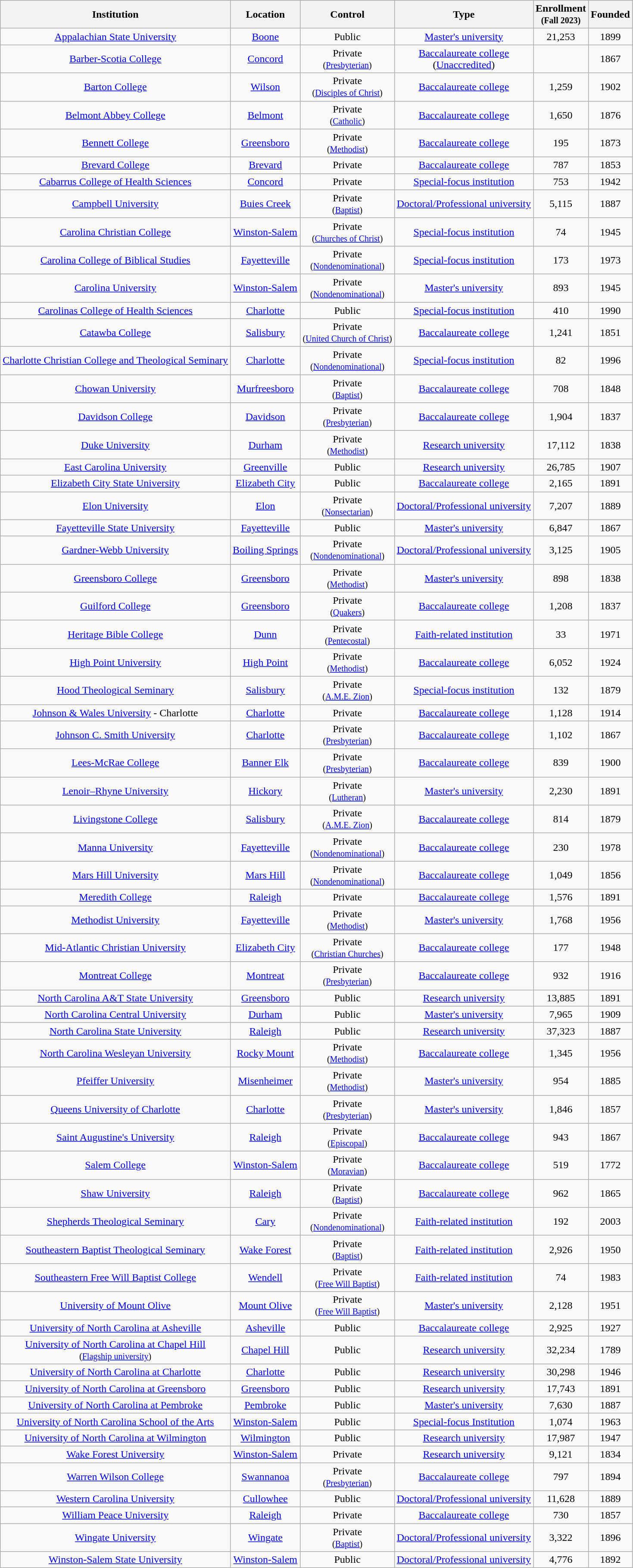<table class="wikitable sortable">
<tr>
<th>Institution</th>
<th>Location</th>
<th>Control</th>
<th>Type</th>
<th>Enrollment<br><small>(Fall 2023)</small></th>
<th>Founded</th>
</tr>
<tr>
<td align="center"><a href='#'>Appalachian State University</a></td>
<td align="center"><a href='#'>Boone</a></td>
<td align="center">Public</td>
<td align="center"><a href='#'>Master's university</a></td>
<td align="center">21,253</td>
<td align="center">1899</td>
</tr>
<tr>
<td align="center"><a href='#'>Barber-Scotia College</a></td>
<td align="center"><a href='#'>Concord</a></td>
<td align="center">Private<br><small>(<a href='#'>Presbyterian</a>)</small></td>
<td align="center"><a href='#'>Baccalaureate college</a><br>(<a href='#'>Unaccredited</a>)</td>
<td align="center"></td>
<td align="center">1867</td>
</tr>
<tr>
<td align="center"><a href='#'>Barton College</a></td>
<td align="center"><a href='#'>Wilson</a></td>
<td align="center">Private<br><small>(<a href='#'>Disciples of Christ</a>)</small></td>
<td align="center"><a href='#'>Baccalaureate college</a></td>
<td align="center">1,259</td>
<td align="center">1902</td>
</tr>
<tr>
<td align="center"><a href='#'>Belmont Abbey College</a></td>
<td align="center"><a href='#'>Belmont</a></td>
<td align="center">Private<br><small>(<a href='#'>Catholic</a>)</small></td>
<td align="center"><a href='#'>Baccalaureate college</a></td>
<td align="center">1,650</td>
<td align="center">1876</td>
</tr>
<tr>
<td align="center"><a href='#'>Bennett College</a></td>
<td align="center"><a href='#'>Greensboro</a></td>
<td align="center">Private<br><small>(<a href='#'>Methodist</a>)</small></td>
<td align="center"><a href='#'>Baccalaureate college</a></td>
<td align="center">195</td>
<td align="center">1873</td>
</tr>
<tr>
<td align="center"><a href='#'>Brevard College</a></td>
<td align="center"><a href='#'>Brevard</a></td>
<td align="center">Private</td>
<td align="center"><a href='#'>Baccalaureate college</a></td>
<td align="center">787</td>
<td align="center">1853</td>
</tr>
<tr>
<td align="center"><a href='#'>Cabarrus College of Health Sciences</a></td>
<td align="center"><a href='#'>Concord</a></td>
<td align="center">Private</td>
<td align="center"><a href='#'>Special-focus institution</a></td>
<td align="center">753</td>
<td align="center">1942</td>
</tr>
<tr>
<td align="center"><a href='#'>Campbell University</a></td>
<td align="center"><a href='#'>Buies Creek</a></td>
<td align="center">Private<br><small>(<a href='#'>Baptist</a>)</small></td>
<td align="center"><a href='#'>Doctoral/Professional university</a></td>
<td align="center">5,115</td>
<td align="center">1887</td>
</tr>
<tr>
<td align="center"><a href='#'>Carolina Christian College</a></td>
<td align="center"><a href='#'>Winston-Salem</a></td>
<td align="center">Private<br><small>(<a href='#'>Churches of Christ</a>)</small></td>
<td align="center"><a href='#'>Special-focus institution</a></td>
<td align="center">74</td>
<td align="center">1945</td>
</tr>
<tr>
<td align="center"><a href='#'>Carolina College of Biblical Studies</a></td>
<td align="center"><a href='#'>Fayetteville</a></td>
<td align="center">Private<br><small>(<a href='#'>Nondenominational</a>)</small></td>
<td align="center"><a href='#'>Special-focus institution</a></td>
<td align="center">173</td>
<td align="center">1973</td>
</tr>
<tr>
<td align="center"><a href='#'>Carolina University</a></td>
<td align="center"><a href='#'>Winston-Salem</a></td>
<td align="center">Private<br><small>(<a href='#'>Nondenominational</a>)</small></td>
<td align="center"><a href='#'>Master's university</a></td>
<td align="center">893</td>
<td align="center">1945</td>
</tr>
<tr>
<td align="center"><a href='#'>Carolinas College of Health Sciences</a></td>
<td align="center"><a href='#'>Charlotte</a></td>
<td align="center">Public</td>
<td align="center"><a href='#'>Special-focus institution</a></td>
<td align="center">410</td>
<td align="center">1990</td>
</tr>
<tr>
<td align="center"><a href='#'>Catawba College</a></td>
<td align="center"><a href='#'>Salisbury</a></td>
<td align="center">Private<br><small>(<a href='#'>United Church of Christ</a>)</small></td>
<td align="center"><a href='#'>Baccalaureate college</a></td>
<td align="center">1,241</td>
<td align="center">1851</td>
</tr>
<tr>
<td align="center"><a href='#'>Charlotte Christian College and Theological Seminary</a></td>
<td align="center"><a href='#'>Charlotte</a></td>
<td align="center">Private<br><small>(<a href='#'>Nondenominational</a>)</small></td>
<td align="center"><a href='#'>Special-focus institution</a></td>
<td align="center">82</td>
<td align="center">1996</td>
</tr>
<tr>
<td align="center"><a href='#'>Chowan University</a></td>
<td align="center"><a href='#'>Murfreesboro</a></td>
<td align="center">Private<br><small>(<a href='#'>Baptist</a>)</small></td>
<td align="center"><a href='#'>Baccalaureate college</a></td>
<td align="center">708</td>
<td align="center">1848</td>
</tr>
<tr>
<td align="center"><a href='#'>Davidson College</a></td>
<td align="center"><a href='#'>Davidson</a></td>
<td align="center">Private<br><small>(<a href='#'>Presbyterian</a>)</small></td>
<td align="center"><a href='#'>Baccalaureate college</a></td>
<td align="center">1,904</td>
<td align="center">1837</td>
</tr>
<tr>
<td align="center"><a href='#'>Duke University</a></td>
<td align="center"><a href='#'>Durham</a></td>
<td align="center">Private<br><small>(<a href='#'>Methodist</a>)</small></td>
<td align="center"><a href='#'>Research university</a></td>
<td align="center">17,112</td>
<td align="center">1838</td>
</tr>
<tr>
<td align="center"><a href='#'>East Carolina University</a></td>
<td align="center"><a href='#'>Greenville</a></td>
<td align="center">Public</td>
<td align="center"><a href='#'>Research university</a></td>
<td align="center">26,785</td>
<td align="center">1907</td>
</tr>
<tr>
<td align="center"><a href='#'>Elizabeth City State University</a></td>
<td align="center"><a href='#'>Elizabeth City</a></td>
<td align="center">Public</td>
<td align="center"><a href='#'>Baccalaureate college</a></td>
<td align="center">2,165</td>
<td align="center">1891</td>
</tr>
<tr>
<td align="center"><a href='#'>Elon University</a></td>
<td align="center"><a href='#'>Elon</a></td>
<td align="center">Private<br><small>(<a href='#'>Nonsectarian</a>)</small></td>
<td align="center"><a href='#'>Doctoral/Professional university</a></td>
<td align="center">7,207</td>
<td align="center">1889</td>
</tr>
<tr>
<td align="center"><a href='#'>Fayetteville State University</a></td>
<td align="center"><a href='#'>Fayetteville</a></td>
<td align="center">Public</td>
<td align="center"><a href='#'>Master's university</a></td>
<td align="center">6,847</td>
<td align="center">1867</td>
</tr>
<tr>
<td align="center"><a href='#'>Gardner-Webb University</a></td>
<td align="center"><a href='#'>Boiling Springs</a></td>
<td align="center">Private<br><small>(<a href='#'>Nondenominational</a>)</small></td>
<td align="center"><a href='#'>Doctoral/Professional university</a></td>
<td align="center">3,125</td>
<td align="center">1905</td>
</tr>
<tr>
<td align="center"><a href='#'>Greensboro College</a></td>
<td align="center"><a href='#'>Greensboro</a></td>
<td align="center">Private<br><small>(<a href='#'>Methodist</a>)</small></td>
<td align="center"><a href='#'>Master's university</a></td>
<td align="center">898</td>
<td align="center">1838</td>
</tr>
<tr>
<td align="center"><a href='#'>Guilford College</a></td>
<td align="center"><a href='#'>Greensboro</a></td>
<td align="center">Private<br><small>(<a href='#'>Quakers</a>)</small></td>
<td align="center"><a href='#'>Baccalaureate college</a></td>
<td align="center">1,208</td>
<td align="center">1837</td>
</tr>
<tr>
<td align="center"><a href='#'>Heritage Bible College</a></td>
<td align="center"><a href='#'>Dunn</a></td>
<td align="center">Private<br><small>(<a href='#'>Pentecostal</a>)</small></td>
<td align="center"><a href='#'>Faith-related institution</a></td>
<td align="center">33</td>
<td align="center">1971</td>
</tr>
<tr>
<td align="center"><a href='#'>High Point University</a></td>
<td align="center"><a href='#'>High Point</a></td>
<td align="center">Private<br><small>(<a href='#'>Methodist</a>)</small></td>
<td align="center"><a href='#'>Baccalaureate college</a></td>
<td align="center">6,052</td>
<td align="center">1924</td>
</tr>
<tr>
<td align="center"><a href='#'>Hood Theological Seminary</a></td>
<td align="center"><a href='#'>Salisbury</a></td>
<td align="center">Private<br><small>(<a href='#'>A.M.E. Zion</a>)</small></td>
<td align="center"><a href='#'>Special-focus institution</a></td>
<td align="center">132</td>
<td align="center">1879</td>
</tr>
<tr>
<td align="center"><a href='#'>Johnson & Wales University</a> - Charlotte</td>
<td align="center"><a href='#'>Charlotte</a></td>
<td align="center">Private</td>
<td align="center"><a href='#'>Baccalaureate college</a></td>
<td align="center">1,128</td>
<td align="center">1914</td>
</tr>
<tr>
<td align="center"><a href='#'>Johnson C. Smith University</a></td>
<td align="center"><a href='#'>Charlotte</a></td>
<td align="center">Private<br><small>(<a href='#'>Presbyterian</a>)</small></td>
<td align="center"><a href='#'>Baccalaureate college</a></td>
<td align="center">1,102</td>
<td align="center">1867</td>
</tr>
<tr>
<td align="center"><a href='#'>Lees-McRae College</a></td>
<td align="center"><a href='#'>Banner Elk</a></td>
<td align="center">Private<br><small>(<a href='#'>Presbyterian</a>)</small></td>
<td align="center"><a href='#'>Baccalaureate college</a></td>
<td align="center">839</td>
<td align="center">1900</td>
</tr>
<tr>
<td align="center"><a href='#'>Lenoir–Rhyne University</a></td>
<td align="center"><a href='#'>Hickory</a></td>
<td align="center">Private<br><small>(<a href='#'>Lutheran</a>)</small></td>
<td align="center"><a href='#'>Master's university</a></td>
<td align="center">2,230</td>
<td align="center">1891</td>
</tr>
<tr>
<td align="center"><a href='#'>Livingstone College</a></td>
<td align="center"><a href='#'>Salisbury</a></td>
<td align="center">Private<br><small>(<a href='#'>A.M.E. Zion</a>)</small></td>
<td align="center"><a href='#'>Baccalaureate college</a></td>
<td align="center">814</td>
<td align="center">1879</td>
</tr>
<tr>
<td align="center"><a href='#'>Manna University</a></td>
<td align="center"><a href='#'>Fayetteville</a></td>
<td align="center">Private<br><small>(<a href='#'>Nondenominational</a>)</small></td>
<td align="center"><a href='#'>Baccalaureate college</a></td>
<td align="center">230</td>
<td align="center">1978</td>
</tr>
<tr>
<td align="center"><a href='#'>Mars Hill University</a></td>
<td align="center"><a href='#'>Mars Hill</a></td>
<td align="center">Private<br><small>(<a href='#'>Nondenominational</a>)</small></td>
<td align="center"><a href='#'>Baccalaureate college</a></td>
<td align="center">1,049</td>
<td align="center">1856</td>
</tr>
<tr>
<td align="center"><a href='#'>Meredith College</a></td>
<td align="center"><a href='#'>Raleigh</a></td>
<td align="center">Private</td>
<td align="center"><a href='#'>Baccalaureate college</a></td>
<td align="center">1,576</td>
<td align="center">1891</td>
</tr>
<tr>
<td align="center"><a href='#'>Methodist University</a></td>
<td align="center"><a href='#'>Fayetteville</a></td>
<td align="center">Private<br><small>(<a href='#'>Methodist</a>)</small></td>
<td align="center"><a href='#'>Master's university</a></td>
<td align="center">1,768</td>
<td align="center">1956</td>
</tr>
<tr>
<td align="center"><a href='#'>Mid-Atlantic Christian University</a></td>
<td align="center"><a href='#'>Elizabeth City</a></td>
<td align="center">Private<br><small>(<a href='#'>Christian Churches</a>)</small></td>
<td align="center"><a href='#'>Baccalaureate college</a></td>
<td align="center">177</td>
<td align="center">1948</td>
</tr>
<tr>
<td align="center"><a href='#'>Montreat College</a></td>
<td align="center"><a href='#'>Montreat</a></td>
<td align="center">Private<br><small>(<a href='#'>Presbyterian</a>)</small></td>
<td align="center"><a href='#'>Baccalaureate college</a></td>
<td align="center">932</td>
<td align="center">1916</td>
</tr>
<tr>
<td align="center"><a href='#'>North Carolina A&T State University</a></td>
<td align="center"><a href='#'>Greensboro</a></td>
<td align="center">Public</td>
<td align="center"><a href='#'>Research university</a></td>
<td align="center">13,885</td>
<td align="center">1891</td>
</tr>
<tr>
<td align="center"><a href='#'>North Carolina Central University</a></td>
<td align="center"><a href='#'>Durham</a></td>
<td align="center">Public</td>
<td align="center"><a href='#'>Master's university</a></td>
<td align="center">7,965</td>
<td align="center">1909</td>
</tr>
<tr>
<td align="center"><a href='#'>North Carolina State University</a></td>
<td align="center"><a href='#'>Raleigh</a></td>
<td align="center">Public</td>
<td align="center"><a href='#'>Research university</a></td>
<td align="center">37,323</td>
<td align="center">1887</td>
</tr>
<tr>
<td align="center"><a href='#'>North Carolina Wesleyan University</a></td>
<td align="center"><a href='#'>Rocky Mount</a></td>
<td align="center">Private<br><small>(<a href='#'>Methodist</a>)</small></td>
<td align="center"><a href='#'>Baccalaureate college</a></td>
<td align="center">1,345</td>
<td align="center">1956</td>
</tr>
<tr>
<td align="center"><a href='#'>Pfeiffer University</a></td>
<td align="center"><a href='#'>Misenheimer</a></td>
<td align="center">Private<br><small>(<a href='#'>Methodist</a>)</small></td>
<td align="center"><a href='#'>Master's university</a></td>
<td align="center">954</td>
<td align="center">1885</td>
</tr>
<tr>
<td align="center"><a href='#'>Queens University of Charlotte</a></td>
<td align="center"><a href='#'>Charlotte</a></td>
<td align="center">Private<br><small>(<a href='#'>Presbyterian</a>)</small></td>
<td align="center"><a href='#'>Master's university</a></td>
<td align="center">1,846</td>
<td align="center">1857</td>
</tr>
<tr>
<td align="center"><a href='#'>Saint Augustine's University</a></td>
<td align="center"><a href='#'>Raleigh</a></td>
<td align="center">Private<br><small>(<a href='#'>Episcopal</a>)</small></td>
<td align="center"><a href='#'>Baccalaureate college</a></td>
<td align="center">943</td>
<td align="center">1867</td>
</tr>
<tr>
<td align="center"><a href='#'>Salem College</a></td>
<td align="center"><a href='#'>Winston-Salem</a></td>
<td align="center">Private<br><small>(<a href='#'>Moravian</a>)</small></td>
<td align="center"><a href='#'>Baccalaureate college</a></td>
<td align="center">519</td>
<td align="center">1772</td>
</tr>
<tr>
<td align="center"><a href='#'>Shaw University</a></td>
<td align="center"><a href='#'>Raleigh</a></td>
<td align="center">Private<br><small>(<a href='#'>Baptist</a>)</small></td>
<td align="center"><a href='#'>Baccalaureate college</a></td>
<td align="center">962</td>
<td align="center">1865</td>
</tr>
<tr>
<td align="center"><a href='#'>Shepherds Theological Seminary</a></td>
<td align="center"><a href='#'>Cary</a></td>
<td align="center">Private<br><small>(<a href='#'>Nondenominational</a>)</small></td>
<td align="center"><a href='#'>Faith-related institution</a></td>
<td align="center">192</td>
<td align="center">2003</td>
</tr>
<tr>
<td align="center"><a href='#'>Southeastern Baptist Theological Seminary</a></td>
<td align="center"><a href='#'>Wake Forest</a></td>
<td align="center">Private<br><small>(<a href='#'>Baptist</a>)</small></td>
<td align="center"><a href='#'>Faith-related institution</a></td>
<td align="center">2,926</td>
<td align="center">1950</td>
</tr>
<tr>
<td align="center"><a href='#'>Southeastern Free Will Baptist College</a></td>
<td align="center"><a href='#'>Wendell</a></td>
<td align="center">Private<br><small>(<a href='#'>Free Will Baptist</a>)</small></td>
<td align="center"><a href='#'>Faith-related institution</a></td>
<td align="center">74</td>
<td align="center">1983</td>
</tr>
<tr>
<td align="center"><a href='#'>University of Mount Olive</a></td>
<td align="center"><a href='#'>Mount Olive</a></td>
<td align="center">Private<br><small>(<a href='#'>Free Will Baptist</a>)</small></td>
<td align="center"><a href='#'>Master's university</a></td>
<td align="center">2,128</td>
<td align="center">1951</td>
</tr>
<tr>
<td align="center"><a href='#'>University of North Carolina at Asheville</a></td>
<td align="center"><a href='#'>Asheville</a></td>
<td align="center">Public</td>
<td align="center"><a href='#'>Baccalaureate college</a></td>
<td align="center">2,925</td>
<td align="center">1927</td>
</tr>
<tr>
<td align="center"><a href='#'>University of North Carolina at Chapel Hill</a><br><small>(<a href='#'>Flagship university</a>)</small></td>
<td align="center"><a href='#'>Chapel Hill</a></td>
<td align="center">Public</td>
<td align="center"><a href='#'>Research university</a></td>
<td align="center">32,234</td>
<td align="center">1789</td>
</tr>
<tr>
<td align="center"><a href='#'>University of North Carolina at Charlotte</a></td>
<td align="center"><a href='#'>Charlotte</a></td>
<td align="center">Public</td>
<td align="center"><a href='#'>Research university</a></td>
<td align="center">30,298</td>
<td align="center">1946</td>
</tr>
<tr>
<td align="center"><a href='#'>University of North Carolina at Greensboro</a></td>
<td align="center"><a href='#'>Greensboro</a></td>
<td align="center">Public</td>
<td align="center"><a href='#'>Research university</a></td>
<td align="center">17,743</td>
<td align="center">1891</td>
</tr>
<tr>
<td align="center"><a href='#'>University of North Carolina at Pembroke</a></td>
<td align="center"><a href='#'>Pembroke</a></td>
<td align="center">Public</td>
<td align="center"><a href='#'>Master's university</a></td>
<td align="center">7,630</td>
<td align="center">1887</td>
</tr>
<tr>
<td align="center"><a href='#'>University of North Carolina School of the Arts</a></td>
<td align="center"><a href='#'>Winston-Salem</a></td>
<td align="center">Public</td>
<td align="center"><a href='#'>Special-focus Institution</a></td>
<td align="center">1,074</td>
<td align="center">1963</td>
</tr>
<tr>
<td align="center"><a href='#'>University of North Carolina at Wilmington</a></td>
<td align="center"><a href='#'>Wilmington</a></td>
<td align="center">Public</td>
<td align="center"><a href='#'>Research university</a></td>
<td align="center">17,987</td>
<td align="center">1947</td>
</tr>
<tr>
<td align="center"><a href='#'>Wake Forest University</a></td>
<td align="center"><a href='#'>Winston-Salem</a></td>
<td align="center">Private</td>
<td align="center"><a href='#'>Research university</a></td>
<td align="center">9,121</td>
<td align="center">1834</td>
</tr>
<tr>
<td align="center"><a href='#'>Warren Wilson College</a></td>
<td align="center"><a href='#'>Swannanoa</a></td>
<td align="center">Private<br><small>(<a href='#'>Presbyterian</a>)</small></td>
<td align="center"><a href='#'>Baccalaureate college</a></td>
<td align="center">797</td>
<td align="center">1894</td>
</tr>
<tr>
<td align="center"><a href='#'>Western Carolina University</a></td>
<td align="center"><a href='#'>Cullowhee</a></td>
<td align="center">Public</td>
<td align="center"><a href='#'>Doctoral/Professional university</a></td>
<td align="center">11,628</td>
<td align="center">1889</td>
</tr>
<tr>
<td align="center"><a href='#'>William Peace University</a></td>
<td align="center"><a href='#'>Raleigh</a></td>
<td align="center">Private</td>
<td align="center"><a href='#'>Baccalaureate college</a></td>
<td align="center">730</td>
<td align="center">1857</td>
</tr>
<tr>
<td align="center"><a href='#'>Wingate University</a></td>
<td align="center"><a href='#'>Wingate</a></td>
<td align="center">Private<br><small>(<a href='#'>Baptist</a>)</small></td>
<td align="center"><a href='#'>Doctoral/Professional university</a></td>
<td align="center">3,322</td>
<td align="center">1896</td>
</tr>
<tr>
<td align="center"><a href='#'>Winston-Salem State University</a></td>
<td align="center"><a href='#'>Winston-Salem</a></td>
<td align="center">Public</td>
<td align="center"><a href='#'>Doctoral/Professional university</a></td>
<td align="center">4,776</td>
<td align="center">1892</td>
</tr>
</table>
